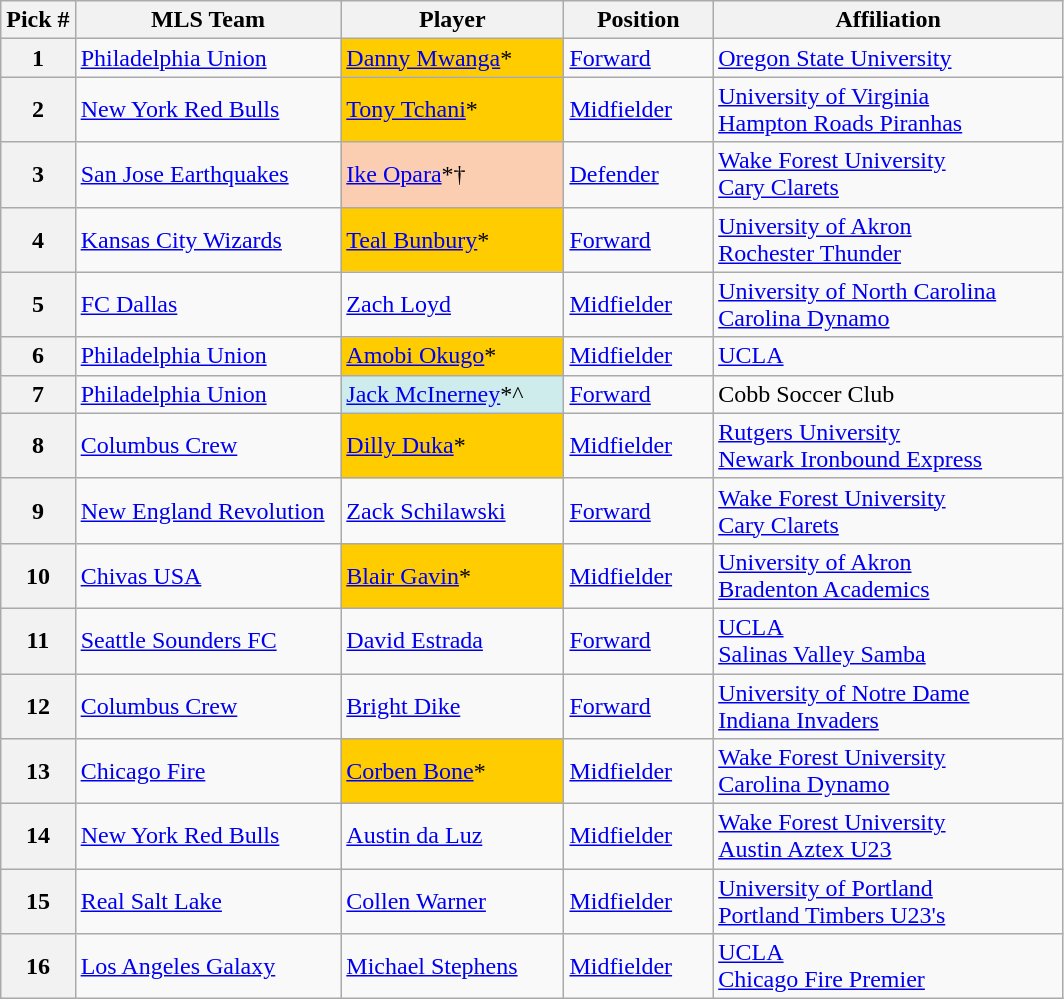<table class="wikitable sortable">
<tr>
<th width=7%>Pick #</th>
<th width=25%>MLS Team</th>
<th width=21%>Player</th>
<th width=14%>Position</th>
<th>Affiliation</th>
</tr>
<tr>
<th>1</th>
<td><a href='#'>Philadelphia Union</a></td>
<td style="background:#FFCC00"> <a href='#'>Danny Mwanga</a>*</td>
<td><a href='#'>Forward</a></td>
<td><a href='#'>Oregon State University</a></td>
</tr>
<tr>
<th>2</th>
<td><a href='#'>New York Red Bulls</a></td>
<td style="background:#FFCC00"> <a href='#'>Tony Tchani</a>*</td>
<td><a href='#'>Midfielder</a></td>
<td><a href='#'>University of Virginia</a><br><a href='#'>Hampton Roads Piranhas</a></td>
</tr>
<tr>
<th>3</th>
<td><a href='#'>San Jose Earthquakes</a></td>
<td bgcolor="#FBCEB1"> <a href='#'>Ike Opara</a>*†</td>
<td><a href='#'>Defender</a></td>
<td><a href='#'>Wake Forest University</a><br><a href='#'>Cary Clarets</a></td>
</tr>
<tr>
<th>4</th>
<td><a href='#'>Kansas City Wizards</a></td>
<td style="background:#FFCC00"> <a href='#'>Teal Bunbury</a>*</td>
<td><a href='#'>Forward</a></td>
<td><a href='#'>University of Akron</a><br><a href='#'>Rochester Thunder</a></td>
</tr>
<tr>
<th>5</th>
<td><a href='#'>FC Dallas</a></td>
<td> <a href='#'>Zach Loyd</a></td>
<td><a href='#'>Midfielder</a></td>
<td><a href='#'>University of North Carolina</a><br><a href='#'>Carolina Dynamo</a></td>
</tr>
<tr>
<th>6</th>
<td><a href='#'>Philadelphia Union</a></td>
<td style="background:#FFCC00"> <a href='#'>Amobi Okugo</a>*</td>
<td><a href='#'>Midfielder</a></td>
<td><a href='#'>UCLA</a></td>
</tr>
<tr>
<th>7</th>
<td><a href='#'>Philadelphia Union</a></td>
<td style="background:#CFECEC"> <a href='#'>Jack McInerney</a>*^</td>
<td><a href='#'>Forward</a></td>
<td>Cobb Soccer Club</td>
</tr>
<tr>
<th>8</th>
<td><a href='#'>Columbus Crew</a></td>
<td style="background:#FFCC00"> <a href='#'>Dilly Duka</a>*</td>
<td><a href='#'>Midfielder</a></td>
<td><a href='#'>Rutgers University</a><br><a href='#'>Newark Ironbound Express</a></td>
</tr>
<tr>
<th>9</th>
<td><a href='#'>New England Revolution</a></td>
<td> <a href='#'>Zack Schilawski</a></td>
<td><a href='#'>Forward</a></td>
<td><a href='#'>Wake Forest University</a><br><a href='#'>Cary Clarets</a></td>
</tr>
<tr>
<th>10</th>
<td><a href='#'>Chivas USA</a></td>
<td style="background:#FFCC00"> <a href='#'>Blair Gavin</a>*</td>
<td><a href='#'>Midfielder</a></td>
<td><a href='#'>University of Akron</a><br><a href='#'>Bradenton Academics</a></td>
</tr>
<tr>
<th>11</th>
<td><a href='#'>Seattle Sounders FC</a></td>
<td> <a href='#'>David Estrada</a></td>
<td><a href='#'>Forward</a></td>
<td><a href='#'>UCLA</a><br><a href='#'>Salinas Valley Samba</a></td>
</tr>
<tr>
<th>12</th>
<td><a href='#'>Columbus Crew</a></td>
<td> <a href='#'>Bright Dike</a></td>
<td><a href='#'>Forward</a></td>
<td><a href='#'>University of Notre Dame</a><br><a href='#'>Indiana Invaders</a></td>
</tr>
<tr>
<th>13</th>
<td><a href='#'>Chicago Fire</a></td>
<td style="background:#FFCC00"> <a href='#'>Corben Bone</a>*</td>
<td><a href='#'>Midfielder</a></td>
<td><a href='#'>Wake Forest University</a><br><a href='#'>Carolina Dynamo</a></td>
</tr>
<tr>
<th>14</th>
<td><a href='#'>New York Red Bulls</a></td>
<td> <a href='#'>Austin da Luz</a></td>
<td><a href='#'>Midfielder</a></td>
<td><a href='#'>Wake Forest University</a><br><a href='#'>Austin Aztex U23</a></td>
</tr>
<tr>
<th>15</th>
<td><a href='#'>Real Salt Lake</a> </td>
<td> <a href='#'>Collen Warner</a></td>
<td><a href='#'>Midfielder</a></td>
<td><a href='#'>University of Portland</a><br><a href='#'>Portland Timbers U23's</a></td>
</tr>
<tr>
<th>16</th>
<td><a href='#'>Los Angeles Galaxy</a> </td>
<td> <a href='#'>Michael Stephens</a></td>
<td><a href='#'>Midfielder</a></td>
<td><a href='#'>UCLA</a><br><a href='#'>Chicago Fire Premier</a></td>
</tr>
</table>
